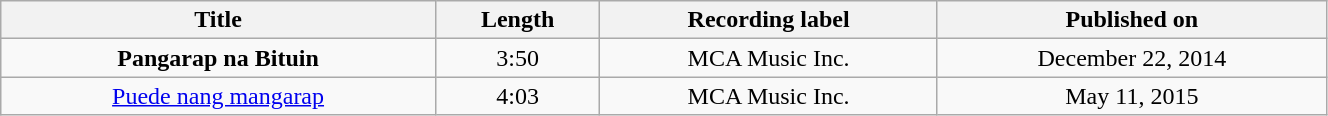<table class="wikitable" style="text-align:center" width=70%>
<tr>
<th>Title</th>
<th>Length</th>
<th>Recording label</th>
<th>Published on</th>
</tr>
<tr>
<td><strong>Pangarap na Bituin</strong></td>
<td>3:50</td>
<td>MCA Music Inc.</td>
<td>December 22, 2014</td>
</tr>
<tr>
<td><a href='#'>Puede nang mangarap</a></td>
<td>4:03</td>
<td>MCA Music Inc.</td>
<td>May 11, 2015</td>
</tr>
</table>
